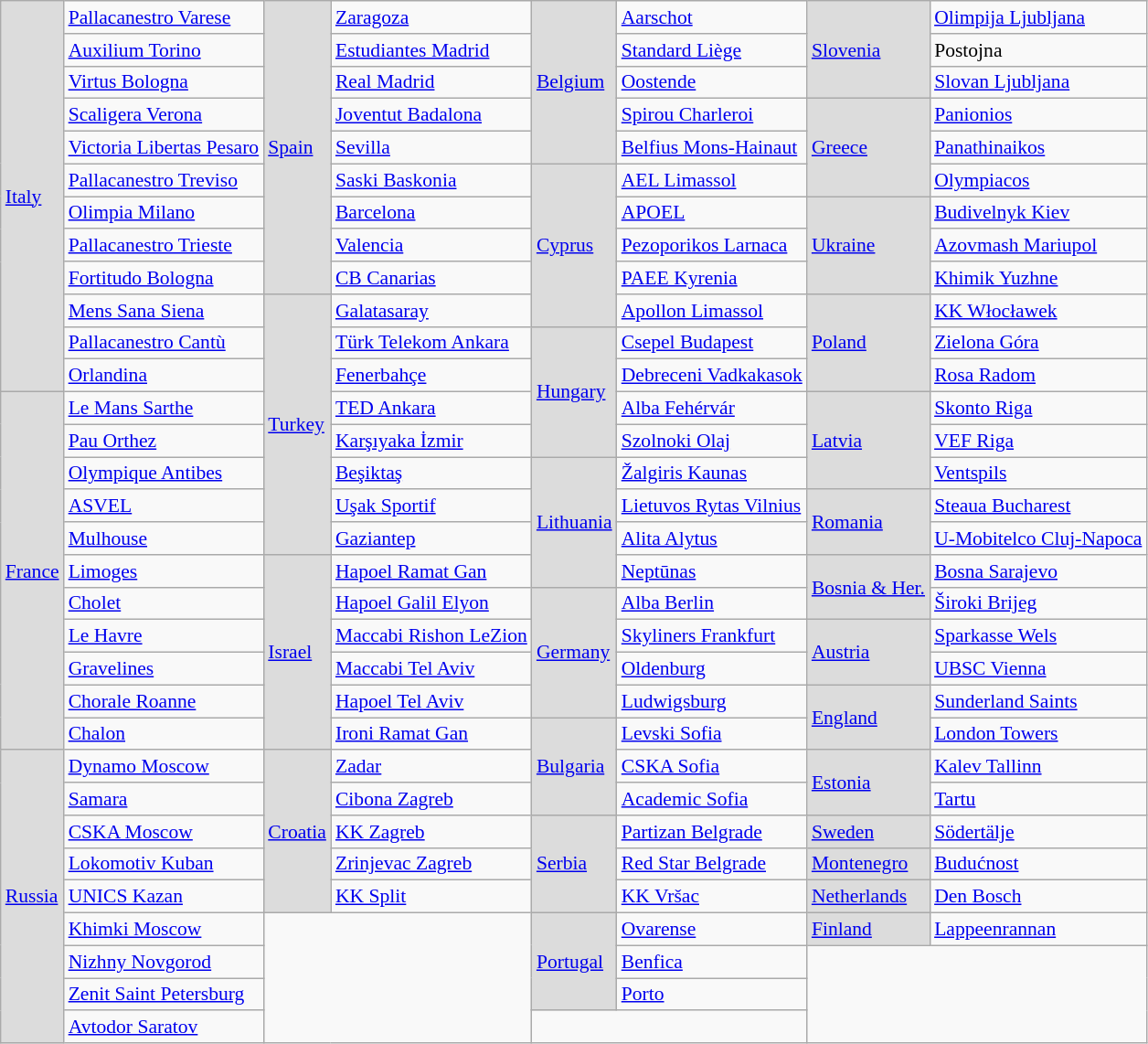<table class="wikitable" style="text-align: left; font-size:90%">
<tr>
<td rowspan="12" style="background:#dcdcdc"> <a href='#'>Italy</a></td>
<td><a href='#'>Pallacanestro Varese</a></td>
<td rowspan="9" style="background:#dcdcdc"> <a href='#'>Spain</a></td>
<td><a href='#'>Zaragoza</a></td>
<td rowspan="5" style="background:#dcdcdc"> <a href='#'>Belgium</a></td>
<td><a href='#'>Aarschot</a></td>
<td rowspan="3" style="background:#dcdcdc"> <a href='#'>Slovenia</a></td>
<td><a href='#'>Olimpija Ljubljana</a></td>
</tr>
<tr>
<td><a href='#'>Auxilium Torino</a></td>
<td><a href='#'>Estudiantes Madrid</a></td>
<td><a href='#'>Standard Liège</a></td>
<td>Postojna</td>
</tr>
<tr>
<td><a href='#'>Virtus Bologna</a></td>
<td><a href='#'>Real Madrid</a></td>
<td><a href='#'>Oostende</a></td>
<td><a href='#'>Slovan Ljubljana</a></td>
</tr>
<tr>
<td><a href='#'>Scaligera Verona</a></td>
<td><a href='#'>Joventut Badalona</a></td>
<td><a href='#'>Spirou Charleroi</a></td>
<td rowspan="3" style="background:#dcdcdc"> <a href='#'>Greece</a></td>
<td><a href='#'>Panionios</a></td>
</tr>
<tr>
<td><a href='#'>Victoria Libertas Pesaro</a></td>
<td><a href='#'>Sevilla</a></td>
<td><a href='#'>Belfius Mons-Hainaut</a></td>
<td><a href='#'>Panathinaikos</a></td>
</tr>
<tr>
<td><a href='#'>Pallacanestro Treviso</a></td>
<td><a href='#'>Saski Baskonia</a></td>
<td rowspan="5" style="background:#dcdcdc"> <a href='#'>Cyprus</a></td>
<td><a href='#'>AEL Limassol</a></td>
<td><a href='#'>Olympiacos</a></td>
</tr>
<tr>
<td><a href='#'>Olimpia Milano</a></td>
<td><a href='#'>Barcelona</a></td>
<td><a href='#'>APOEL</a></td>
<td rowspan="3" style="background:#dcdcdc"> <a href='#'>Ukraine</a></td>
<td><a href='#'>Budivelnyk Kiev</a></td>
</tr>
<tr>
<td><a href='#'>Pallacanestro Trieste</a></td>
<td><a href='#'>Valencia</a></td>
<td><a href='#'>Pezoporikos Larnaca</a></td>
<td><a href='#'>Azovmash Mariupol</a></td>
</tr>
<tr>
<td><a href='#'>Fortitudo Bologna</a></td>
<td><a href='#'>CB Canarias</a></td>
<td><a href='#'>PAEE Kyrenia</a></td>
<td><a href='#'>Khimik Yuzhne</a></td>
</tr>
<tr>
<td><a href='#'>Mens Sana Siena</a></td>
<td rowspan="8" style="background:#dcdcdc"> <a href='#'>Turkey</a></td>
<td><a href='#'>Galatasaray</a></td>
<td><a href='#'>Apollon Limassol</a></td>
<td rowspan="3" style="background:#dcdcdc"> <a href='#'>Poland</a></td>
<td><a href='#'>KK Włocławek</a></td>
</tr>
<tr>
<td><a href='#'>Pallacanestro Cantù</a></td>
<td><a href='#'>Türk Telekom Ankara</a></td>
<td rowspan="4"  style="background:#dcdcdc"> <a href='#'>Hungary</a></td>
<td><a href='#'>Csepel Budapest</a></td>
<td><a href='#'>Zielona Góra</a></td>
</tr>
<tr>
<td><a href='#'>Orlandina</a></td>
<td><a href='#'>Fenerbahçe</a></td>
<td><a href='#'>Debreceni Vadkakasok</a></td>
<td><a href='#'>Rosa Radom</a></td>
</tr>
<tr>
<td rowspan="11" style="background:#dcdcdc"> <a href='#'>France</a></td>
<td><a href='#'>Le Mans Sarthe</a></td>
<td><a href='#'>TED Ankara</a></td>
<td><a href='#'>Alba Fehérvár</a></td>
<td rowspan="3" style="background:#dcdcdc"> <a href='#'>Latvia</a></td>
<td><a href='#'>Skonto Riga</a></td>
</tr>
<tr>
<td><a href='#'>Pau Orthez</a></td>
<td><a href='#'>Karşıyaka İzmir</a></td>
<td><a href='#'>Szolnoki Olaj</a></td>
<td><a href='#'>VEF Riga</a></td>
</tr>
<tr>
<td><a href='#'>Olympique Antibes</a></td>
<td><a href='#'>Beşiktaş</a></td>
<td rowspan="4" style="background:#dcdcdc"> <a href='#'>Lithuania</a></td>
<td><a href='#'>Žalgiris Kaunas</a></td>
<td><a href='#'>Ventspils</a></td>
</tr>
<tr>
<td><a href='#'>ASVEL</a></td>
<td><a href='#'>Uşak Sportif</a></td>
<td><a href='#'>Lietuvos Rytas Vilnius</a></td>
<td rowspan="2" style="background:#dcdcdc"> <a href='#'>Romania</a></td>
<td><a href='#'>Steaua Bucharest</a></td>
</tr>
<tr>
<td><a href='#'>Mulhouse</a></td>
<td><a href='#'>Gaziantep</a></td>
<td><a href='#'>Alita Alytus</a></td>
<td><a href='#'>U-Mobitelco Cluj-Napoca</a></td>
</tr>
<tr>
<td><a href='#'>Limoges</a></td>
<td rowspan="6" style="background:#dcdcdc"> <a href='#'>Israel</a></td>
<td><a href='#'>Hapoel Ramat Gan</a></td>
<td><a href='#'>Neptūnas</a></td>
<td rowspan="2" style="background:#dcdcdc"> <a href='#'>Bosnia & Her.</a></td>
<td><a href='#'>Bosna Sarajevo</a></td>
</tr>
<tr>
<td><a href='#'>Cholet</a></td>
<td><a href='#'>Hapoel Galil Elyon</a></td>
<td rowspan="4" style="background:#dcdcdc"> <a href='#'>Germany</a></td>
<td><a href='#'>Alba Berlin</a></td>
<td><a href='#'>Široki Brijeg</a></td>
</tr>
<tr>
<td><a href='#'>Le Havre</a></td>
<td><a href='#'>Maccabi Rishon LeZion</a></td>
<td><a href='#'>Skyliners Frankfurt</a></td>
<td rowspan="2" style="background:#dcdcdc"> <a href='#'>Austria</a></td>
<td><a href='#'>Sparkasse Wels</a></td>
</tr>
<tr>
<td><a href='#'>Gravelines</a></td>
<td><a href='#'>Maccabi Tel Aviv</a></td>
<td><a href='#'>Oldenburg</a></td>
<td><a href='#'>UBSC Vienna</a></td>
</tr>
<tr>
<td><a href='#'>Chorale Roanne</a></td>
<td><a href='#'>Hapoel Tel Aviv</a></td>
<td><a href='#'>Ludwigsburg</a></td>
<td rowspan="2" style="background:#dcdcdc"> <a href='#'>England</a></td>
<td><a href='#'>Sunderland Saints</a></td>
</tr>
<tr>
<td><a href='#'>Chalon</a></td>
<td><a href='#'>Ironi Ramat Gan</a></td>
<td rowspan="3" style="background:#dcdcdc"> <a href='#'>Bulgaria</a></td>
<td><a href='#'>Levski Sofia</a></td>
<td><a href='#'>London Towers</a></td>
</tr>
<tr>
<td rowspan="9" style="background:#dcdcdc"> <a href='#'>Russia</a></td>
<td><a href='#'>Dynamo Moscow</a></td>
<td rowspan="5" style="background:#dcdcdc"> <a href='#'>Croatia</a></td>
<td><a href='#'>Zadar</a></td>
<td><a href='#'>CSKA Sofia</a></td>
<td rowspan="2" style="background:#dcdcdc"> <a href='#'>Estonia</a></td>
<td><a href='#'>Kalev Tallinn</a></td>
</tr>
<tr>
<td><a href='#'>Samara</a></td>
<td><a href='#'>Cibona Zagreb</a></td>
<td><a href='#'>Academic Sofia</a></td>
<td><a href='#'>Tartu</a></td>
</tr>
<tr>
<td><a href='#'>CSKA Moscow</a></td>
<td><a href='#'>KK Zagreb</a></td>
<td rowspan="3" style="background:#dcdcdc"> <a href='#'>Serbia</a></td>
<td><a href='#'>Partizan Belgrade</a></td>
<td style="background:#dcdcdc"> <a href='#'>Sweden</a></td>
<td><a href='#'>Södertälje</a></td>
</tr>
<tr>
<td><a href='#'>Lokomotiv Kuban</a></td>
<td><a href='#'>Zrinjevac Zagreb</a></td>
<td><a href='#'>Red Star Belgrade</a></td>
<td style="background:#dcdcdc"> <a href='#'>Montenegro</a></td>
<td><a href='#'>Budućnost</a></td>
</tr>
<tr>
<td><a href='#'>UNICS Kazan</a></td>
<td><a href='#'>KK Split</a></td>
<td><a href='#'>KK Vršac</a></td>
<td style="background:#dcdcdc"> <a href='#'>Netherlands</a></td>
<td><a href='#'>Den Bosch</a></td>
</tr>
<tr>
<td><a href='#'>Khimki Moscow</a></td>
<td colspan="2" rowspan="4"></td>
<td rowspan="3" style="background:#dcdcdc"> <a href='#'>Portugal</a></td>
<td><a href='#'>Ovarense</a></td>
<td style="background:#dcdcdc"> <a href='#'>Finland</a></td>
<td><a href='#'>Lappeenrannan</a></td>
</tr>
<tr>
<td><a href='#'>Nizhny Novgorod</a></td>
<td><a href='#'>Benfica</a></td>
<td colspan="2" rowspan="3"></td>
</tr>
<tr>
<td><a href='#'>Zenit Saint Petersburg</a></td>
<td><a href='#'>Porto</a></td>
</tr>
<tr>
<td><a href='#'>Avtodor Saratov</a></td>
<td colspan="2" rowspan="1"></td>
</tr>
</table>
